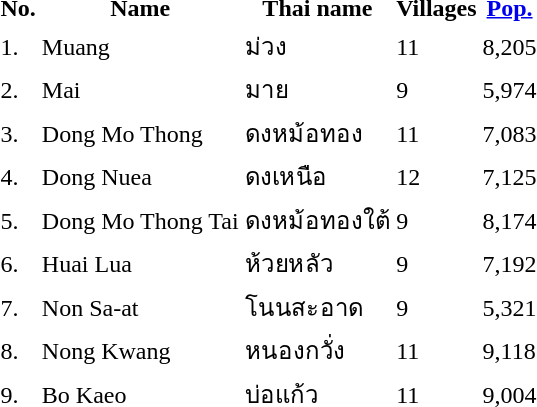<table>
<tr>
<th>No.</th>
<th>Name</th>
<th>Thai name</th>
<th>Villages</th>
<th><a href='#'>Pop.</a></th>
</tr>
<tr>
<td>1.</td>
<td>Muang</td>
<td>ม่วง</td>
<td>11</td>
<td>8,205</td>
<td></td>
</tr>
<tr>
<td>2.</td>
<td>Mai</td>
<td>มาย</td>
<td>9</td>
<td>5,974</td>
<td></td>
</tr>
<tr>
<td>3.</td>
<td>Dong Mo Thong</td>
<td>ดงหม้อทอง</td>
<td>11</td>
<td>7,083</td>
<td></td>
</tr>
<tr>
<td>4.</td>
<td>Dong Nuea</td>
<td>ดงเหนือ</td>
<td>12</td>
<td>7,125</td>
<td></td>
</tr>
<tr>
<td>5.</td>
<td>Dong Mo Thong Tai</td>
<td>ดงหม้อทองใต้</td>
<td>9</td>
<td>8,174</td>
<td></td>
</tr>
<tr>
<td>6.</td>
<td>Huai Lua</td>
<td>ห้วยหลัว</td>
<td>9</td>
<td>7,192</td>
<td></td>
</tr>
<tr>
<td>7.</td>
<td>Non Sa-at</td>
<td>โนนสะอาด</td>
<td>9</td>
<td>5,321</td>
<td></td>
</tr>
<tr>
<td>8.</td>
<td>Nong Kwang</td>
<td>หนองกวั่ง</td>
<td>11</td>
<td>9,118</td>
<td></td>
</tr>
<tr>
<td>9.</td>
<td>Bo Kaeo</td>
<td>บ่อแก้ว</td>
<td>11</td>
<td>9,004</td>
<td></td>
</tr>
</table>
